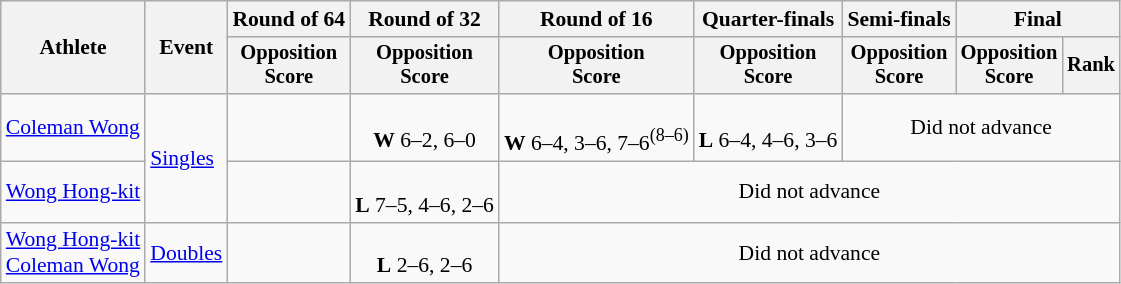<table class=wikitable style="font-size:90%; text-align:center;">
<tr>
<th rowspan="2">Athlete</th>
<th rowspan="2">Event</th>
<th>Round of 64</th>
<th>Round of 32</th>
<th>Round of 16</th>
<th>Quarter-finals</th>
<th>Semi-finals</th>
<th colspan=2>Final</th>
</tr>
<tr style="font-size:95%">
<th>Opposition<br>Score</th>
<th>Opposition<br>Score</th>
<th>Opposition<br>Score</th>
<th>Opposition<br>Score</th>
<th>Opposition<br>Score</th>
<th>Opposition<br>Score</th>
<th>Rank</th>
</tr>
<tr>
<td align=left><a href='#'>Coleman Wong</a></td>
<td align=left rowspan=2><a href='#'>Singles</a></td>
<td></td>
<td><br><strong>W</strong> 6–2, 6–0</td>
<td><br><strong>W</strong> 6–4, 3–6, 7–6<sup>(8–6)</sup></td>
<td><br><strong>L</strong> 6–4, 4–6, 3–6</td>
<td colspan=3>Did not advance</td>
</tr>
<tr>
<td align=left><a href='#'>Wong Hong-kit</a></td>
<td></td>
<td><br><strong>L</strong> 7–5, 4–6, 2–6</td>
<td colspan=5>Did not advance</td>
</tr>
<tr>
<td align=left><a href='#'>Wong Hong-kit</a><br><a href='#'>Coleman Wong</a></td>
<td align=left><a href='#'>Doubles</a></td>
<td></td>
<td><br><strong>L</strong> 2–6, 2–6</td>
<td colspan=5>Did not advance</td>
</tr>
</table>
